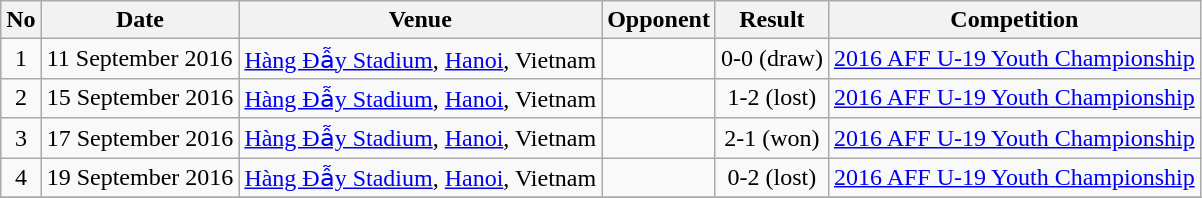<table class="wikitable">
<tr>
<th>No</th>
<th>Date</th>
<th>Venue</th>
<th>Opponent</th>
<th>Result</th>
<th>Competition</th>
</tr>
<tr>
<td align=center>1</td>
<td>11 September 2016</td>
<td><a href='#'>Hàng Đẫy Stadium</a>, <a href='#'>Hanoi</a>, Vietnam</td>
<td></td>
<td align=center>0-0 (draw)</td>
<td><a href='#'>2016 AFF U-19 Youth Championship</a></td>
</tr>
<tr>
<td align=center>2</td>
<td>15 September 2016</td>
<td><a href='#'>Hàng Đẫy Stadium</a>, <a href='#'>Hanoi</a>, Vietnam</td>
<td></td>
<td align=center>1-2 (lost)</td>
<td><a href='#'>2016 AFF U-19 Youth Championship</a></td>
</tr>
<tr>
<td align=center>3</td>
<td>17 September 2016</td>
<td><a href='#'>Hàng Đẫy Stadium</a>, <a href='#'>Hanoi</a>, Vietnam</td>
<td></td>
<td align=center>2-1 (won)</td>
<td><a href='#'>2016 AFF U-19 Youth Championship</a></td>
</tr>
<tr>
<td align=center>4</td>
<td>19 September 2016</td>
<td><a href='#'>Hàng Đẫy Stadium</a>, <a href='#'>Hanoi</a>, Vietnam</td>
<td></td>
<td align=center>0-2 (lost)</td>
<td><a href='#'>2016 AFF U-19 Youth Championship</a></td>
</tr>
<tr>
</tr>
</table>
